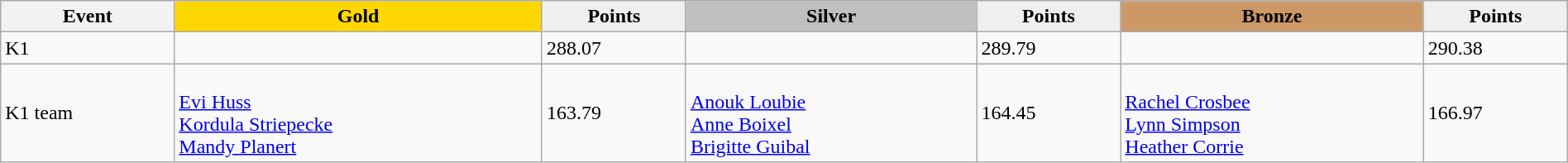<table class="wikitable" width=100%>
<tr>
<th>Event</th>
<td align=center bgcolor="gold"><strong>Gold</strong></td>
<td align=center bgcolor="EFEFEF"><strong>Points</strong></td>
<td align=center bgcolor="silver"><strong>Silver</strong></td>
<td align=center bgcolor="EFEFEF"><strong>Points</strong></td>
<td align=center bgcolor="CC9966"><strong>Bronze</strong></td>
<td align=center bgcolor="EFEFEF"><strong>Points</strong></td>
</tr>
<tr>
<td>K1</td>
<td></td>
<td>288.07</td>
<td></td>
<td>289.79</td>
<td></td>
<td>290.38</td>
</tr>
<tr>
<td>K1 team</td>
<td><br><a href='#'>Evi Huss</a><br><a href='#'>Kordula Striepecke</a><br><a href='#'>Mandy Planert</a></td>
<td>163.79</td>
<td><br><a href='#'>Anouk Loubie</a><br><a href='#'>Anne Boixel</a><br><a href='#'>Brigitte Guibal</a></td>
<td>164.45</td>
<td><br><a href='#'>Rachel Crosbee</a><br><a href='#'>Lynn Simpson</a><br><a href='#'>Heather Corrie</a></td>
<td>166.97</td>
</tr>
</table>
